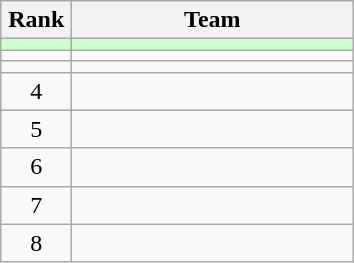<table class="wikitable" style="text-align: center;">
<tr>
<th width=40>Rank</th>
<th width=180>Team</th>
</tr>
<tr bgcolor=#CCFFCC>
<td></td>
<td style="text-align:left;"></td>
</tr>
<tr align=center>
<td></td>
<td style="text-align:left;"></td>
</tr>
<tr align=center>
<td></td>
<td style="text-align:left;"></td>
</tr>
<tr align=center>
<td>4</td>
<td style="text-align:left;"></td>
</tr>
<tr align=center>
<td>5</td>
<td style="text-align:left;"></td>
</tr>
<tr align=center>
<td>6</td>
<td style="text-align:left;"></td>
</tr>
<tr align=center>
<td>7</td>
<td style="text-align:left;"></td>
</tr>
<tr align=center>
<td>8</td>
<td style="text-align:left;"></td>
</tr>
</table>
